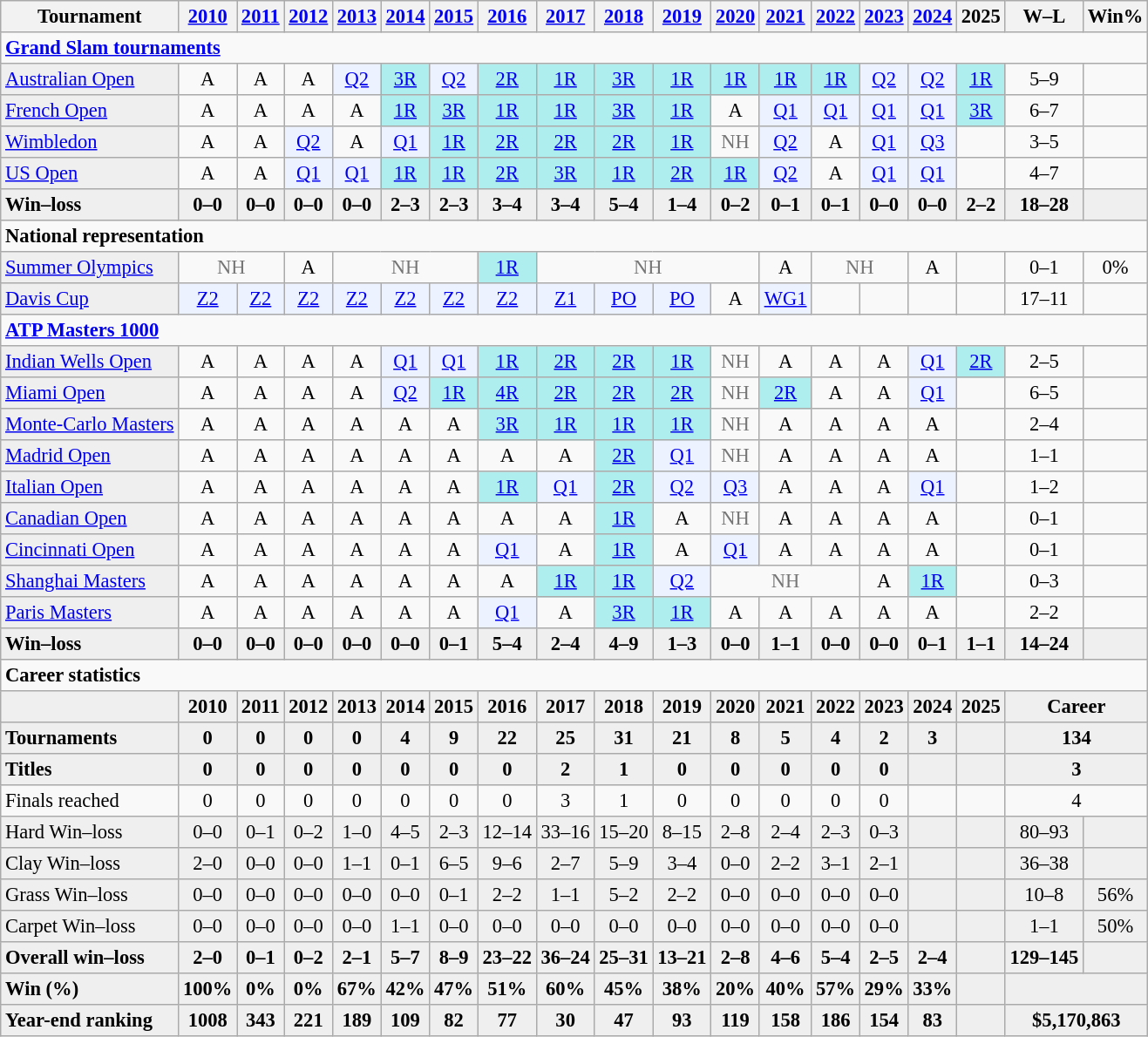<table class=wikitable style=text-align:center;font-size:94%>
<tr>
<th>Tournament</th>
<th><a href='#'>2010</a></th>
<th><a href='#'>2011</a></th>
<th><a href='#'>2012</a></th>
<th><a href='#'>2013</a></th>
<th><a href='#'>2014</a></th>
<th><a href='#'>2015</a></th>
<th><a href='#'>2016</a></th>
<th><a href='#'>2017</a></th>
<th><a href='#'>2018</a></th>
<th><a href='#'>2019</a></th>
<th><a href='#'>2020</a></th>
<th><a href='#'>2021</a></th>
<th><a href='#'>2022</a></th>
<th><a href='#'>2023</a></th>
<th><a href='#'>2024</a></th>
<th>2025</th>
<th>W–L</th>
<th>Win%</th>
</tr>
<tr>
<td colspan="19" align="left"><a href='#'><strong>Grand Slam tournaments</strong></a></td>
</tr>
<tr>
<td bgcolor=efefef align=left><a href='#'>Australian Open</a></td>
<td>A</td>
<td>A</td>
<td>A</td>
<td bgcolor=ecf2ff><a href='#'>Q2</a></td>
<td bgcolor=afeeee><a href='#'>3R</a></td>
<td bgcolor=ecf2ff><a href='#'>Q2</a></td>
<td bgcolor=afeeee><a href='#'>2R</a></td>
<td bgcolor=afeeee><a href='#'>1R</a></td>
<td bgcolor=afeeee><a href='#'>3R</a></td>
<td bgcolor=afeeee><a href='#'>1R</a></td>
<td bgcolor=afeeee><a href='#'>1R</a></td>
<td bgcolor=afeeee><a href='#'>1R</a></td>
<td bgcolor=afeeee><a href='#'>1R</a></td>
<td bgcolor=ecf2ff><a href='#'>Q2</a></td>
<td bgcolor=ecf2ff><a href='#'>Q2</a></td>
<td bgcolor=afeeee><a href='#'>1R</a></td>
<td>5–9</td>
<td></td>
</tr>
<tr>
<td bgcolor=efefef align=left><a href='#'>French Open</a></td>
<td>A</td>
<td>A</td>
<td>A</td>
<td>A</td>
<td bgcolor=afeeee><a href='#'>1R</a></td>
<td bgcolor=afeeee><a href='#'>3R</a></td>
<td bgcolor=afeeee><a href='#'>1R</a></td>
<td bgcolor=afeeee><a href='#'>1R</a></td>
<td bgcolor=afeeee><a href='#'>3R</a></td>
<td bgcolor=afeeee><a href='#'>1R</a></td>
<td>A</td>
<td bgcolor=ecf2ff><a href='#'>Q1</a></td>
<td bgcolor=ecf2ff><a href='#'>Q1</a></td>
<td bgcolor=ecf2ff><a href='#'>Q1</a></td>
<td bgcolor=ecf2ff><a href='#'>Q1</a></td>
<td bgcolor=afeeee><a href='#'>3R</a></td>
<td>6–7</td>
<td></td>
</tr>
<tr>
<td bgcolor=efefef align=left><a href='#'>Wimbledon</a></td>
<td>A</td>
<td>A</td>
<td bgcolor=ecf2ff><a href='#'>Q2</a></td>
<td>A</td>
<td bgcolor=ecf2ff><a href='#'>Q1</a></td>
<td bgcolor=afeeee><a href='#'>1R</a></td>
<td bgcolor=afeeee><a href='#'>2R</a></td>
<td bgcolor=afeeee><a href='#'>2R</a></td>
<td bgcolor=afeeee><a href='#'>2R</a></td>
<td bgcolor=afeeee><a href='#'>1R</a></td>
<td style=color:#767676>NH</td>
<td bgcolor=ecf2ff><a href='#'>Q2</a></td>
<td>A</td>
<td bgcolor=ecf2ff><a href='#'>Q1</a></td>
<td bgcolor=ecf2ff><a href='#'>Q3</a></td>
<td></td>
<td>3–5</td>
<td></td>
</tr>
<tr>
<td bgcolor=efefef align=left><a href='#'>US Open</a></td>
<td>A</td>
<td>A</td>
<td bgcolor=ecf2ff><a href='#'>Q1</a></td>
<td bgcolor=ecf2ff><a href='#'>Q1</a></td>
<td bgcolor=afeeee><a href='#'>1R</a></td>
<td bgcolor=afeeee><a href='#'>1R</a></td>
<td bgcolor=afeeee><a href='#'>2R</a></td>
<td bgcolor=afeeee><a href='#'>3R</a></td>
<td bgcolor=afeeee><a href='#'>1R</a></td>
<td bgcolor=afeeee><a href='#'>2R</a></td>
<td bgcolor=afeeee><a href='#'>1R</a></td>
<td bgcolor=ecf2ff><a href='#'>Q2</a></td>
<td>A</td>
<td bgcolor=ecf2ff><a href='#'>Q1</a></td>
<td bgcolor=ecf2ff><a href='#'>Q1</a></td>
<td></td>
<td>4–7</td>
<td></td>
</tr>
<tr style=background:#efefef;font-weight:bold>
<td style="text-align:left">Win–loss</td>
<td>0–0</td>
<td>0–0</td>
<td>0–0</td>
<td>0–0</td>
<td>2–3</td>
<td>2–3</td>
<td>3–4</td>
<td>3–4</td>
<td>5–4</td>
<td>1–4</td>
<td>0–2</td>
<td>0–1</td>
<td>0–1</td>
<td>0–0</td>
<td>0–0</td>
<td>2–2</td>
<td>18–28</td>
<td></td>
</tr>
<tr>
<td colspan="19" align="left"><strong>National representation</strong></td>
</tr>
<tr>
<td bgcolor=EFEFEF align=left><a href='#'>Summer Olympics</a></td>
<td colspan=2 style=color:#767676>NH</td>
<td>A</td>
<td colspan=3 style=color:#767676>NH</td>
<td bgcolor=afeeee><a href='#'>1R</a></td>
<td colspan=4 style=color:#767676>NH</td>
<td>A</td>
<td colspan=2 style=color:#767676>NH</td>
<td>A</td>
<td></td>
<td>0–1</td>
<td>0%</td>
</tr>
<tr>
<td bgcolor=EFEFEF align=left><a href='#'>Davis Cup</a></td>
<td bgcolor=ecf2ff><a href='#'>Z2</a></td>
<td bgcolor=ecf2ff><a href='#'>Z2</a></td>
<td bgcolor=ecf2ff><a href='#'>Z2</a></td>
<td bgcolor=ecf2ff><a href='#'>Z2</a></td>
<td bgcolor=ecf2ff><a href='#'>Z2</a></td>
<td bgcolor=ecf2ff><a href='#'>Z2</a></td>
<td bgcolor=ecf2ff><a href='#'>Z2</a></td>
<td bgcolor=ecf2ff><a href='#'>Z1</a></td>
<td bgcolor=ecf2ff><a href='#'>PO</a></td>
<td bgcolor=ecf2ff><a href='#'>PO</a></td>
<td>A</td>
<td bgcolor=ecf2ff><a href='#'>WG1</a></td>
<td></td>
<td></td>
<td></td>
<td></td>
<td>17–11</td>
<td></td>
</tr>
<tr>
<td colspan="19" align="left"><strong><a href='#'>ATP Masters 1000</a></strong></td>
</tr>
<tr>
<td bgcolor=efefef align=left><a href='#'>Indian Wells Open</a></td>
<td>A</td>
<td>A</td>
<td>A</td>
<td>A</td>
<td bgcolor=ecf2ff><a href='#'>Q1</a></td>
<td bgcolor=ecf2ff><a href='#'>Q1</a></td>
<td bgcolor=afeeee><a href='#'>1R</a></td>
<td bgcolor=afeeee><a href='#'>2R</a></td>
<td bgcolor=afeeee><a href='#'>2R</a></td>
<td bgcolor=afeeee><a href='#'>1R</a></td>
<td style="color:#767676">NH</td>
<td>A</td>
<td>A</td>
<td>A</td>
<td bgcolor=ecf2ff><a href='#'>Q1</a></td>
<td bgcolor=afeeee><a href='#'>2R</a></td>
<td>2–5</td>
<td></td>
</tr>
<tr>
<td bgcolor=efefef align=left><a href='#'>Miami Open</a></td>
<td>A</td>
<td>A</td>
<td>A</td>
<td>A</td>
<td bgcolor=ecf2ff><a href='#'>Q2</a></td>
<td bgcolor=afeeee><a href='#'>1R</a></td>
<td bgcolor=afeeee><a href='#'>4R</a></td>
<td bgcolor=afeeee><a href='#'>2R</a></td>
<td bgcolor=afeeee><a href='#'>2R</a></td>
<td bgcolor=afeeee><a href='#'>2R</a></td>
<td style=color:#767676>NH</td>
<td bgcolor=afeeee><a href='#'>2R</a></td>
<td>A</td>
<td>A</td>
<td bgcolor=ecf2ff><a href='#'>Q1</a></td>
<td></td>
<td>6–5</td>
<td></td>
</tr>
<tr>
<td bgcolor=efefef align=left><a href='#'>Monte-Carlo Masters</a></td>
<td>A</td>
<td>A</td>
<td>A</td>
<td>A</td>
<td>A</td>
<td>A</td>
<td bgcolor=afeeee><a href='#'>3R</a></td>
<td bgcolor=afeeee><a href='#'>1R</a></td>
<td bgcolor=afeeee><a href='#'>1R</a></td>
<td bgcolor=afeeee><a href='#'>1R</a></td>
<td style=color:#767676>NH</td>
<td>A</td>
<td>A</td>
<td>A</td>
<td>A</td>
<td></td>
<td>2–4</td>
<td></td>
</tr>
<tr>
<td bgcolor=efefef align=left><a href='#'>Madrid Open</a></td>
<td>A</td>
<td>A</td>
<td>A</td>
<td>A</td>
<td>A</td>
<td>A</td>
<td>A</td>
<td>A</td>
<td bgcolor=afeeee><a href='#'>2R</a></td>
<td bgcolor=ecf2ff><a href='#'>Q1</a></td>
<td style=color:#767676>NH</td>
<td>A</td>
<td>A</td>
<td>A</td>
<td>A</td>
<td></td>
<td>1–1</td>
<td></td>
</tr>
<tr>
<td bgcolor=efefef align=left><a href='#'>Italian Open</a></td>
<td>A</td>
<td>A</td>
<td>A</td>
<td>A</td>
<td>A</td>
<td>A</td>
<td bgcolor=afeeee><a href='#'>1R</a></td>
<td bgcolor=ecf2ff><a href='#'>Q1</a></td>
<td bgcolor=afeeee><a href='#'>2R</a></td>
<td bgcolor=ecf2ff><a href='#'>Q2</a></td>
<td bgcolor=ecf2ff><a href='#'>Q3</a></td>
<td>A</td>
<td>A</td>
<td>A</td>
<td bgcolor=ecf2ff><a href='#'>Q1</a></td>
<td></td>
<td>1–2</td>
<td></td>
</tr>
<tr>
<td bgcolor=efefef align=left><a href='#'>Canadian Open</a></td>
<td>A</td>
<td>A</td>
<td>A</td>
<td>A</td>
<td>A</td>
<td>A</td>
<td>A</td>
<td>A</td>
<td bgcolor=afeeee><a href='#'>1R</a></td>
<td>A</td>
<td style=color:#767676>NH</td>
<td>A</td>
<td>A</td>
<td>A</td>
<td>A</td>
<td></td>
<td>0–1</td>
<td></td>
</tr>
<tr>
<td bgcolor=efefef align=left><a href='#'>Cincinnati Open</a></td>
<td>A</td>
<td>A</td>
<td>A</td>
<td>A</td>
<td>A</td>
<td>A</td>
<td bgcolor=ecf2ff><a href='#'>Q1</a></td>
<td>A</td>
<td bgcolor=afeeee><a href='#'>1R</a></td>
<td>A</td>
<td bgcolor=ecf2ff><a href='#'>Q1</a></td>
<td>A</td>
<td>A</td>
<td>A</td>
<td>A</td>
<td></td>
<td>0–1</td>
<td></td>
</tr>
<tr>
<td bgcolor=efefef align=left><a href='#'>Shanghai Masters</a></td>
<td>A</td>
<td>A</td>
<td>A</td>
<td>A</td>
<td>A</td>
<td>A</td>
<td>A</td>
<td bgcolor=afeeee><a href='#'>1R</a></td>
<td bgcolor=afeeee><a href='#'>1R</a></td>
<td bgcolor=ecf2ff><a href='#'>Q2</a></td>
<td colspan="3" style="color:#767676">NH</td>
<td>A</td>
<td bgcolor=afeeee><a href='#'>1R</a></td>
<td></td>
<td>0–3</td>
<td></td>
</tr>
<tr>
<td bgcolor=efefef align=left><a href='#'>Paris Masters</a></td>
<td>A</td>
<td>A</td>
<td>A</td>
<td>A</td>
<td>A</td>
<td>A</td>
<td bgcolor=ecf2ff><a href='#'>Q1</a></td>
<td>A</td>
<td bgcolor=afeeee><a href='#'>3R</a></td>
<td bgcolor=afeeee><a href='#'>1R</a></td>
<td>A</td>
<td>A</td>
<td>A</td>
<td>A</td>
<td>A</td>
<td></td>
<td>2–2</td>
<td></td>
</tr>
<tr style=background:#efefef;font-weight:bold>
<td style="text-align:left">Win–loss</td>
<td>0–0</td>
<td>0–0</td>
<td>0–0</td>
<td>0–0</td>
<td>0–0</td>
<td>0–1</td>
<td>5–4</td>
<td>2–4</td>
<td>4–9</td>
<td>1–3</td>
<td>0–0</td>
<td>1–1</td>
<td>0–0</td>
<td>0–0</td>
<td>0–1</td>
<td>1–1</td>
<td>14–24</td>
<td></td>
</tr>
<tr>
<td colspan="20" align="left"><strong>Career statistics</strong></td>
</tr>
<tr style=background:#efefef;font-weight:bold>
<td></td>
<td>2010</td>
<td>2011</td>
<td>2012</td>
<td>2013</td>
<td>2014</td>
<td>2015</td>
<td>2016</td>
<td>2017</td>
<td>2018</td>
<td>2019</td>
<td>2020</td>
<td>2021</td>
<td>2022</td>
<td>2023</td>
<td>2024</td>
<td>2025</td>
<td colspan="2">Career</td>
</tr>
<tr style=background:#efefef;font-weight:bold>
<td align=left>Tournaments</td>
<td>0</td>
<td>0</td>
<td>0</td>
<td>0</td>
<td>4</td>
<td>9</td>
<td>22</td>
<td>25</td>
<td>31</td>
<td>21</td>
<td>8</td>
<td>5</td>
<td>4</td>
<td>2</td>
<td>3</td>
<td></td>
<td colspan="2">134</td>
</tr>
<tr style=background:#efefef;font-weight:bold>
<td style="text-align:left">Titles</td>
<td>0</td>
<td>0</td>
<td>0</td>
<td>0</td>
<td>0</td>
<td>0</td>
<td>0</td>
<td>2</td>
<td>1</td>
<td>0</td>
<td>0</td>
<td>0</td>
<td>0</td>
<td>0</td>
<td></td>
<td></td>
<td colspan="2">3</td>
</tr>
<tr>
<td style="text-align:left">Finals reached</td>
<td>0</td>
<td>0</td>
<td>0</td>
<td>0</td>
<td>0</td>
<td>0</td>
<td>0</td>
<td>3</td>
<td>1</td>
<td>0</td>
<td>0</td>
<td>0</td>
<td>0</td>
<td>0</td>
<td></td>
<td></td>
<td colspan="2">4</td>
</tr>
<tr style=background:#efefef>
<td align=left>Hard Win–loss</td>
<td>0–0</td>
<td>0–1</td>
<td>0–2</td>
<td>1–0</td>
<td>4–5</td>
<td>2–3</td>
<td>12–14</td>
<td>33–16</td>
<td>15–20</td>
<td>8–15</td>
<td>2–8</td>
<td>2–4</td>
<td>2–3</td>
<td>0–3</td>
<td></td>
<td></td>
<td style="background:#efefef">80–93</td>
<td style=background:#efefef></td>
</tr>
<tr style=background:#efefef>
<td align=left>Clay Win–loss</td>
<td>2–0</td>
<td>0–0</td>
<td>0–0</td>
<td>1–1</td>
<td>0–1</td>
<td>6–5</td>
<td>9–6</td>
<td>2–7</td>
<td>5–9</td>
<td>3–4</td>
<td>0–0</td>
<td>2–2</td>
<td>3–1</td>
<td>2–1</td>
<td></td>
<td></td>
<td style="background:#efefef">36–38</td>
<td style=background:#efefef></td>
</tr>
<tr style=background:#efefef>
<td align=left>Grass Win–loss</td>
<td>0–0</td>
<td>0–0</td>
<td>0–0</td>
<td>0–0</td>
<td>0–0</td>
<td>0–1</td>
<td>2–2</td>
<td>1–1</td>
<td>5–2</td>
<td>2–2</td>
<td>0–0</td>
<td>0–0</td>
<td>0–0</td>
<td>0–0</td>
<td></td>
<td></td>
<td style="background:#efefef">10–8</td>
<td style=background:#efefef>56%</td>
</tr>
<tr style=background:#efefef>
<td align=left>Carpet Win–loss</td>
<td>0–0</td>
<td>0–0</td>
<td>0–0</td>
<td>0–0</td>
<td>1–1</td>
<td>0–0</td>
<td>0–0</td>
<td>0–0</td>
<td>0–0</td>
<td>0–0</td>
<td>0–0</td>
<td>0–0</td>
<td>0–0</td>
<td>0–0</td>
<td></td>
<td></td>
<td bgcolor="efefef">1–1</td>
<td>50%</td>
</tr>
<tr style=font-weight:bold;background:#efefef>
<td style=text-align:left>Overall win–loss</td>
<td>2–0</td>
<td>0–1</td>
<td>0–2</td>
<td>2–1</td>
<td>5–7</td>
<td>8–9</td>
<td>23–22</td>
<td>36–24</td>
<td>25–31</td>
<td>13–21</td>
<td>2–8</td>
<td>4–6</td>
<td>5–4</td>
<td>2–5</td>
<td>2–4</td>
<td></td>
<td>129–145</td>
<td></td>
</tr>
<tr style=font-weight:bold;background:#efefef>
<td style=text-align:left>Win (%)</td>
<td>100%</td>
<td>0%</td>
<td>0%</td>
<td>67%</td>
<td>42%</td>
<td>47%</td>
<td>51%</td>
<td>60%</td>
<td>45%</td>
<td>38%</td>
<td>20%</td>
<td>40%</td>
<td>57%</td>
<td>29%</td>
<td>33%</td>
<td></td>
<td colspan="2"></td>
</tr>
<tr style=font-weight:bold;background:#efefef>
<td align=left>Year-end ranking</td>
<td>1008</td>
<td>343</td>
<td>221</td>
<td>189</td>
<td>109</td>
<td>82</td>
<td>77</td>
<td>30</td>
<td>47</td>
<td>93</td>
<td>119</td>
<td>158</td>
<td>186</td>
<td>154</td>
<td>83</td>
<td></td>
<td colspan="2">$5,170,863</td>
</tr>
</table>
